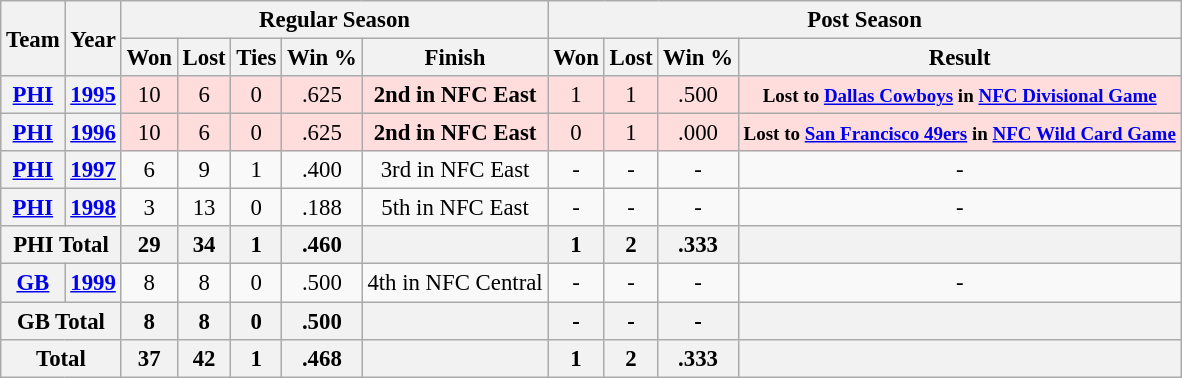<table class="wikitable" style="font-size: 95%; text-align:center;">
<tr>
<th rowspan="2">Team</th>
<th rowspan="2">Year</th>
<th colspan="5">Regular Season</th>
<th colspan="4">Post Season</th>
</tr>
<tr>
<th>Won</th>
<th>Lost</th>
<th>Ties</th>
<th>Win %</th>
<th>Finish</th>
<th>Won</th>
<th>Lost</th>
<th>Win %</th>
<th>Result</th>
</tr>
<tr style="background:#fdd;">
<th><a href='#'>PHI</a></th>
<th><a href='#'>1995</a></th>
<td>10</td>
<td>6</td>
<td>0</td>
<td>.625</td>
<td><strong>2nd in NFC East</strong></td>
<td>1</td>
<td>1</td>
<td>.500</td>
<td><small><strong>Lost to <a href='#'>Dallas Cowboys</a> in <a href='#'>NFC Divisional Game</a></strong></small></td>
</tr>
<tr style="background:#fdd;">
<th><a href='#'>PHI</a></th>
<th><a href='#'>1996</a></th>
<td>10</td>
<td>6</td>
<td>0</td>
<td>.625</td>
<td><strong>2nd in NFC East</strong></td>
<td>0</td>
<td>1</td>
<td>.000</td>
<td><small><strong>Lost to <a href='#'>San Francisco 49ers</a> in <a href='#'>NFC Wild Card Game</a></strong></small></td>
</tr>
<tr>
<th><a href='#'>PHI</a></th>
<th><a href='#'>1997</a></th>
<td>6</td>
<td>9</td>
<td>1</td>
<td>.400</td>
<td>3rd in NFC East</td>
<td>-</td>
<td>-</td>
<td>-</td>
<td>-</td>
</tr>
<tr>
<th><a href='#'>PHI</a></th>
<th><a href='#'>1998</a></th>
<td>3</td>
<td>13</td>
<td>0</td>
<td>.188</td>
<td>5th in NFC East</td>
<td>-</td>
<td>-</td>
<td>-</td>
<td>-</td>
</tr>
<tr>
<th colspan="2">PHI Total</th>
<th>29</th>
<th>34</th>
<th>1</th>
<th>.460</th>
<th></th>
<th>1</th>
<th>2</th>
<th>.333</th>
<th></th>
</tr>
<tr>
<th><a href='#'>GB</a></th>
<th><a href='#'>1999</a></th>
<td>8</td>
<td>8</td>
<td>0</td>
<td>.500</td>
<td>4th in NFC Central</td>
<td>-</td>
<td>-</td>
<td>-</td>
<td>-</td>
</tr>
<tr>
<th colspan="2">GB Total</th>
<th>8</th>
<th>8</th>
<th>0</th>
<th>.500</th>
<th></th>
<th>-</th>
<th>-</th>
<th>-</th>
<th></th>
</tr>
<tr>
<th colspan="2">Total</th>
<th>37</th>
<th>42</th>
<th>1</th>
<th>.468</th>
<th></th>
<th>1</th>
<th>2</th>
<th>.333</th>
<th></th>
</tr>
</table>
